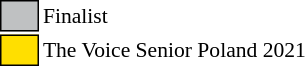<table class="toccolours" style="font-size: 90%; white-space: nowrap;">
<tr>
<td style="background:#BFC1C2; border:1px solid black;">      </td>
<td>Finalist</td>
</tr>
<tr>
<td style="background:#FFDF00; border:1px solid black;">      </td>
<td>The Voice Senior Poland 2021</td>
</tr>
<tr>
</tr>
<tr>
</tr>
</table>
